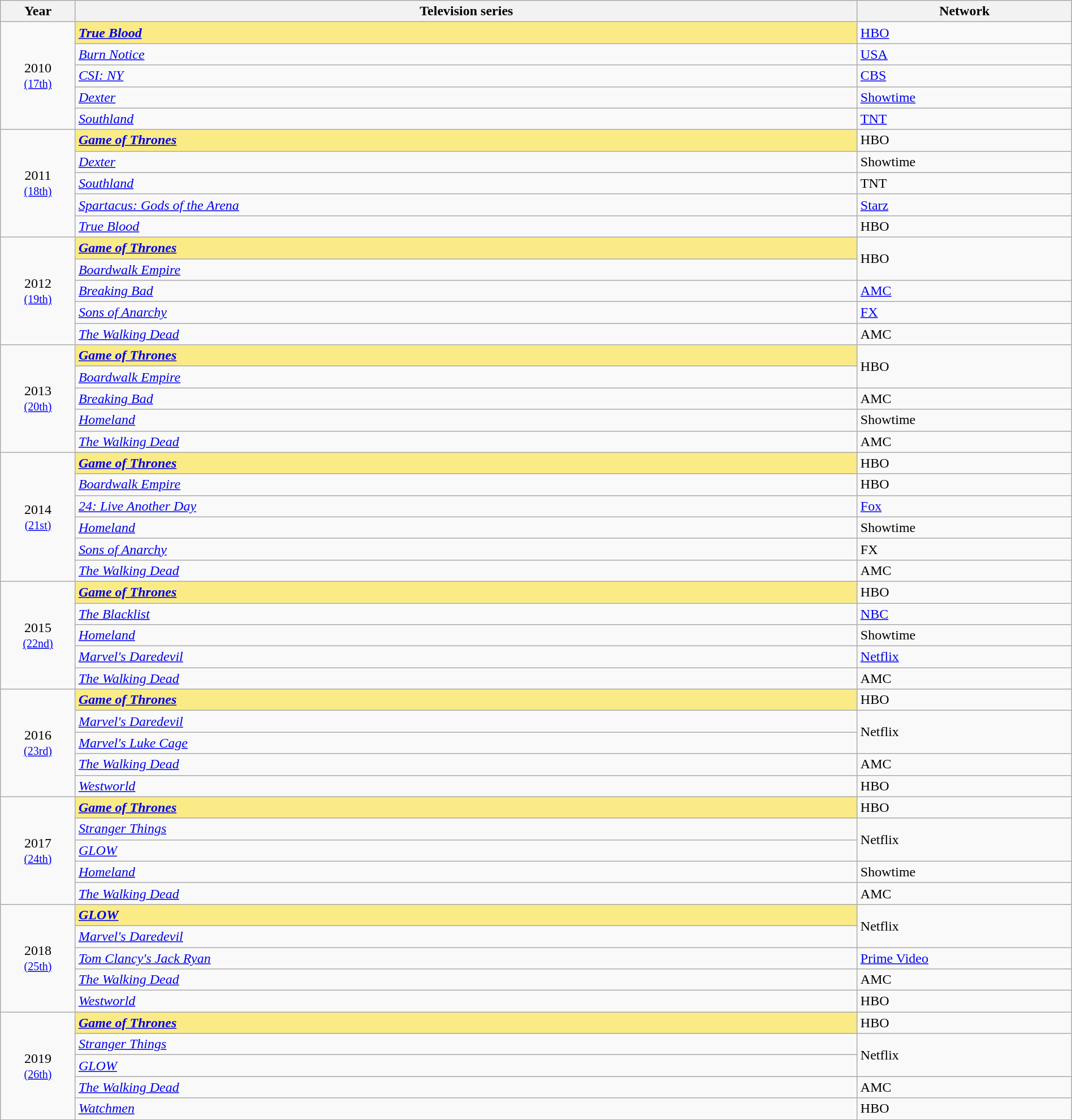<table class="wikitable" width="100%" cellpadding="5">
<tr>
<th width="7%">Year</th>
<th width="73%">Television series</th>
<th width="20%">Network</th>
</tr>
<tr>
<td rowspan="5" align="center">2010<br><small><a href='#'>(17th)</a> </small></td>
<td style="background:#FAEB86;"><strong><em><a href='#'>True Blood</a></em></strong></td>
<td><a href='#'>HBO</a></td>
</tr>
<tr>
<td><em><a href='#'>Burn Notice</a></em></td>
<td><a href='#'>USA</a></td>
</tr>
<tr>
<td><em><a href='#'>CSI: NY</a></em></td>
<td><a href='#'>CBS</a></td>
</tr>
<tr>
<td><em><a href='#'>Dexter</a></em></td>
<td><a href='#'>Showtime</a></td>
</tr>
<tr>
<td><em><a href='#'>Southland</a></em></td>
<td><a href='#'>TNT</a></td>
</tr>
<tr>
<td rowspan="5" align="center">2011<br><small><a href='#'>(18th)</a> </small></td>
<td style="background:#FAEB86;"><strong><em><a href='#'>Game of Thrones</a></em></strong></td>
<td>HBO</td>
</tr>
<tr>
<td><em><a href='#'>Dexter</a></em></td>
<td>Showtime</td>
</tr>
<tr>
<td><em><a href='#'>Southland</a></em></td>
<td>TNT</td>
</tr>
<tr>
<td><em><a href='#'>Spartacus: Gods of the Arena</a></em></td>
<td><a href='#'>Starz</a></td>
</tr>
<tr>
<td><em><a href='#'>True Blood</a></em></td>
<td>HBO</td>
</tr>
<tr>
<td rowspan="5" align="center">2012<br><small><a href='#'>(19th)</a> </small></td>
<td style="background:#FAEB86;"><strong><em><a href='#'>Game of Thrones</a></em></strong></td>
<td rowspan="2">HBO</td>
</tr>
<tr>
<td><em><a href='#'>Boardwalk Empire</a></em></td>
</tr>
<tr>
<td><em><a href='#'>Breaking Bad</a></em></td>
<td><a href='#'>AMC</a></td>
</tr>
<tr>
<td><em><a href='#'>Sons of Anarchy</a></em></td>
<td><a href='#'>FX</a></td>
</tr>
<tr>
<td><em><a href='#'>The Walking Dead</a></em></td>
<td>AMC</td>
</tr>
<tr>
<td rowspan="5" align="center">2013<br><small><a href='#'>(20th)</a> </small></td>
<td style="background:#FAEB86;"><strong><em><a href='#'>Game of Thrones</a></em></strong></td>
<td rowspan="2">HBO</td>
</tr>
<tr>
<td><em><a href='#'>Boardwalk Empire</a></em></td>
</tr>
<tr>
<td><em><a href='#'>Breaking Bad</a></em></td>
<td>AMC</td>
</tr>
<tr>
<td><em><a href='#'>Homeland</a></em></td>
<td>Showtime</td>
</tr>
<tr>
<td><em><a href='#'>The Walking Dead</a></em></td>
<td>AMC</td>
</tr>
<tr>
<td rowspan="6" align="center">2014<br><small><a href='#'>(21st)</a> </small></td>
<td style="background:#FAEB86;"><strong><em><a href='#'>Game of Thrones</a></em></strong></td>
<td>HBO</td>
</tr>
<tr>
<td><em><a href='#'>Boardwalk Empire</a></em></td>
<td>HBO</td>
</tr>
<tr>
<td><em><a href='#'>24: Live Another Day</a></em></td>
<td><a href='#'>Fox</a></td>
</tr>
<tr>
<td><em><a href='#'>Homeland</a></em></td>
<td>Showtime</td>
</tr>
<tr>
<td><em><a href='#'>Sons of Anarchy</a></em></td>
<td>FX</td>
</tr>
<tr>
<td><em><a href='#'>The Walking Dead</a></em></td>
<td>AMC</td>
</tr>
<tr>
<td rowspan="5" align="center">2015<br><small><a href='#'>(22nd)</a> </small></td>
<td style="background:#FAEB86;"><strong><em><a href='#'>Game of Thrones</a></em></strong></td>
<td>HBO</td>
</tr>
<tr>
<td><em><a href='#'>The Blacklist</a></em></td>
<td><a href='#'>NBC</a></td>
</tr>
<tr>
<td><em><a href='#'>Homeland</a></em></td>
<td>Showtime</td>
</tr>
<tr>
<td><em><a href='#'>Marvel's Daredevil</a></em></td>
<td><a href='#'>Netflix</a></td>
</tr>
<tr>
<td><em><a href='#'>The Walking Dead</a></em></td>
<td>AMC</td>
</tr>
<tr>
<td rowspan="5" align="center">2016<br><small><a href='#'>(23rd)</a> </small></td>
<td style="background:#FAEB86;"><strong><em><a href='#'>Game of Thrones</a></em></strong></td>
<td>HBO</td>
</tr>
<tr>
<td><em><a href='#'>Marvel's Daredevil</a></em></td>
<td rowspan="2">Netflix</td>
</tr>
<tr>
<td><em><a href='#'>Marvel's Luke Cage</a></em></td>
</tr>
<tr>
<td><em><a href='#'>The Walking Dead</a></em></td>
<td>AMC</td>
</tr>
<tr>
<td><em><a href='#'>Westworld</a></em></td>
<td>HBO</td>
</tr>
<tr>
<td rowspan="5" align="center">2017<br><small><a href='#'>(24th)</a> </small></td>
<td style="background:#FAEB86;"><strong><em><a href='#'>Game of Thrones</a></em></strong></td>
<td>HBO</td>
</tr>
<tr>
<td><em><a href='#'>Stranger Things</a></em></td>
<td rowspan="2">Netflix</td>
</tr>
<tr>
<td><em><a href='#'>GLOW</a></em></td>
</tr>
<tr>
<td><em><a href='#'>Homeland</a></em></td>
<td>Showtime</td>
</tr>
<tr>
<td><em><a href='#'>The Walking Dead</a></em></td>
<td>AMC</td>
</tr>
<tr>
<td rowspan="5" align="center">2018<br><small><a href='#'>(25th)</a> </small></td>
<td style="background:#FAEB86;"><strong><em><a href='#'>GLOW</a></em></strong></td>
<td rowspan="2">Netflix</td>
</tr>
<tr>
<td><em><a href='#'>Marvel's Daredevil</a></em></td>
</tr>
<tr>
<td><em><a href='#'>Tom Clancy's Jack Ryan</a></em></td>
<td><a href='#'>Prime Video</a></td>
</tr>
<tr>
<td><em><a href='#'>The Walking Dead</a></em></td>
<td>AMC</td>
</tr>
<tr>
<td><em><a href='#'>Westworld</a></em></td>
<td>HBO</td>
</tr>
<tr>
<td rowspan="5" align="center">2019<br><small><a href='#'>(26th)</a> </small></td>
<td style="background:#FAEB86;"><strong><em><a href='#'>Game of Thrones</a></em></strong></td>
<td>HBO</td>
</tr>
<tr>
<td><em><a href='#'>Stranger Things</a></em></td>
<td rowspan="2">Netflix</td>
</tr>
<tr>
<td><em><a href='#'>GLOW</a></em></td>
</tr>
<tr>
<td><em><a href='#'>The Walking Dead</a></em></td>
<td>AMC</td>
</tr>
<tr>
<td><em><a href='#'>Watchmen</a></em></td>
<td>HBO</td>
</tr>
</table>
